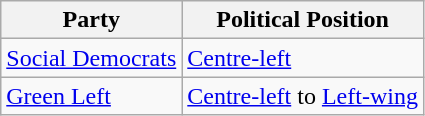<table class="wikitable mw-collapsible mw-collapsed">
<tr>
<th>Party</th>
<th>Political Position</th>
</tr>
<tr>
<td><a href='#'>Social Democrats</a></td>
<td><a href='#'>Centre-left</a></td>
</tr>
<tr>
<td><a href='#'>Green Left</a></td>
<td><a href='#'>Centre-left</a> to <a href='#'>Left-wing</a></td>
</tr>
</table>
